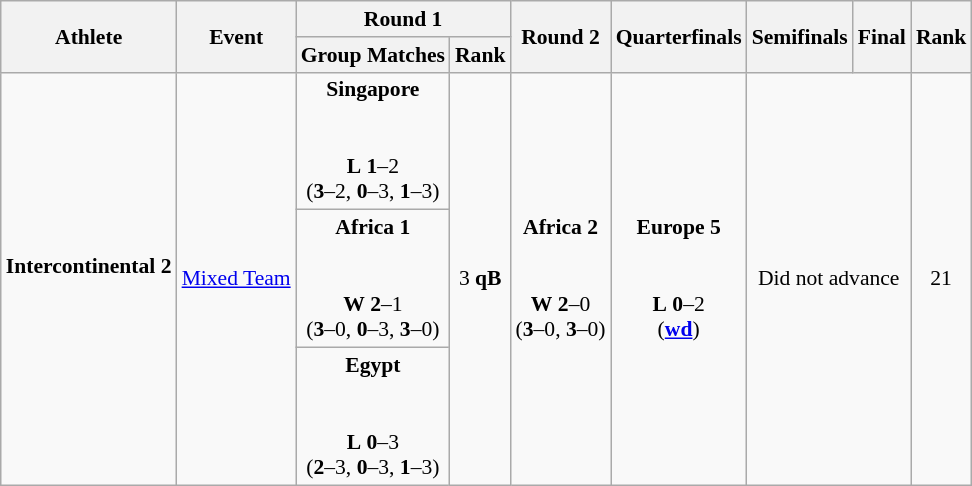<table class="wikitable" border="1" style="font-size:90%">
<tr>
<th rowspan=2>Athlete</th>
<th rowspan=2>Event</th>
<th colspan=2>Round 1</th>
<th rowspan=2>Round 2</th>
<th rowspan=2>Quarterfinals</th>
<th rowspan=2>Semifinals</th>
<th rowspan=2>Final</th>
<th rowspan=2>Rank</th>
</tr>
<tr>
<th>Group Matches</th>
<th>Rank</th>
</tr>
<tr>
<td rowspan=3><strong>Intercontinental 2</strong><br><br></td>
<td rowspan=3><a href='#'>Mixed Team</a></td>
<td align=center><strong>Singapore</strong><br><br><br> <strong>L</strong> <strong>1</strong>–2 <br> (<strong>3</strong>–2, <strong>0</strong>–3, <strong>1</strong>–3)</td>
<td rowspan=3 align=center>3 <strong>qB</strong></td>
<td align=center rowspan=3><strong>Africa 2</strong><br><br><br> <strong>W</strong> <strong>2</strong>–0 <br> (<strong>3</strong>–0, <strong>3</strong>–0)</td>
<td align=center rowspan=3><strong>Europe 5</strong><br><br><br> <strong>L</strong> <strong>0</strong>–2 <br> (<strong><a href='#'>wd</a></strong>)</td>
<td rowspan=3 colspan=2 align=center>Did not advance</td>
<td rowspan=3 align=center>21</td>
</tr>
<tr>
<td align=center><strong>Africa 1</strong><br><br><br> <strong>W</strong> <strong>2</strong>–1 <br> (<strong>3</strong>–0, <strong>0</strong>–3, <strong>3</strong>–0)</td>
</tr>
<tr>
<td align=center><strong>Egypt</strong><br><br><br> <strong>L</strong> <strong>0</strong>–3 <br> (<strong>2</strong>–3, <strong>0</strong>–3, <strong>1</strong>–3)</td>
</tr>
</table>
